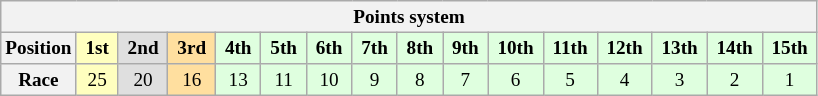<table class="wikitable" style="font-size:80%; text-align:center">
<tr>
<th colspan="23">Points system</th>
</tr>
<tr>
<th>Position</th>
<td style="background:#ffffbf;"> <strong>1st</strong> </td>
<td style="background:#dfdfdf;"> <strong>2nd</strong> </td>
<td style="background:#ffdf9f;"> <strong>3rd</strong> </td>
<td style="background:#dfffdf;"> <strong>4th</strong> </td>
<td style="background:#dfffdf;"> <strong>5th</strong> </td>
<td style="background:#dfffdf;"> <strong>6th</strong> </td>
<td style="background:#dfffdf;"> <strong>7th</strong> </td>
<td style="background:#dfffdf;"> <strong>8th</strong> </td>
<td style="background:#dfffdf;"> <strong>9th</strong> </td>
<td style="background:#dfffdf;"> <strong>10th</strong> </td>
<td style="background:#dfffdf;"> <strong>11th</strong> </td>
<td style="background:#dfffdf;"> <strong>12th</strong> </td>
<td style="background:#dfffdf;"> <strong>13th</strong> </td>
<td style="background:#dfffdf;"> <strong>14th</strong> </td>
<td style="background:#dfffdf;"> <strong>15th</strong> </td>
</tr>
<tr>
<th>Race</th>
<td style="background:#ffffbf;">25</td>
<td style="background:#dfdfdf;">20</td>
<td style="background:#ffdf9f;">16</td>
<td style="background:#dfffdf;">13</td>
<td style="background:#dfffdf;">11</td>
<td style="background:#dfffdf;">10</td>
<td style="background:#dfffdf;">9</td>
<td style="background:#dfffdf;">8</td>
<td style="background:#dfffdf;">7</td>
<td style="background:#dfffdf;">6</td>
<td style="background:#dfffdf;">5</td>
<td style="background:#dfffdf;">4</td>
<td style="background:#dfffdf;">3</td>
<td style="background:#dfffdf;">2</td>
<td style="background:#dfffdf;">1</td>
</tr>
</table>
